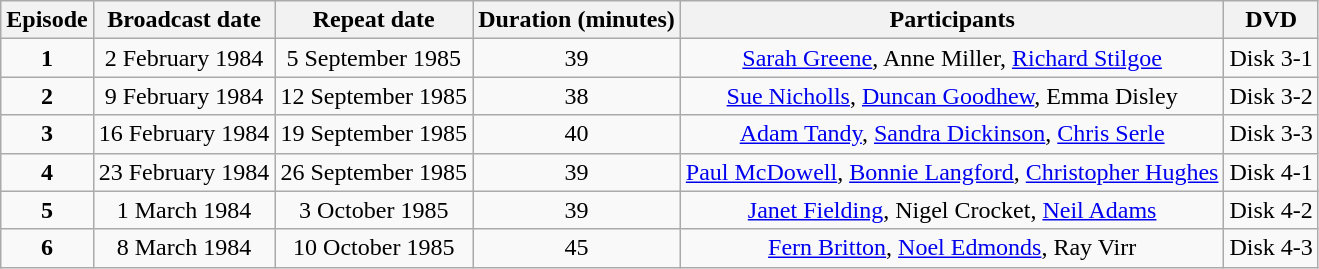<table class="wikitable" style="text-align:center;">
<tr>
<th>Episode</th>
<th>Broadcast date</th>
<th>Repeat date</th>
<th>Duration (minutes)</th>
<th>Participants</th>
<th>DVD</th>
</tr>
<tr>
<td><strong>1</strong></td>
<td>2 February 1984</td>
<td>5 September 1985</td>
<td>39</td>
<td><a href='#'>Sarah Greene</a>, Anne Miller, <a href='#'>Richard Stilgoe</a></td>
<td>Disk 3-1</td>
</tr>
<tr>
<td><strong>2</strong></td>
<td>9 February 1984</td>
<td>12 September 1985</td>
<td>38</td>
<td><a href='#'>Sue Nicholls</a>, <a href='#'>Duncan Goodhew</a>, Emma Disley</td>
<td>Disk 3-2</td>
</tr>
<tr>
<td><strong>3</strong></td>
<td>16 February 1984</td>
<td>19 September 1985</td>
<td>40</td>
<td><a href='#'>Adam Tandy</a>, <a href='#'>Sandra Dickinson</a>, <a href='#'>Chris Serle</a></td>
<td>Disk 3-3</td>
</tr>
<tr>
<td><strong>4</strong></td>
<td>23 February 1984</td>
<td>26 September 1985</td>
<td>39</td>
<td><a href='#'>Paul McDowell</a>, <a href='#'>Bonnie Langford</a>, <a href='#'>Christopher Hughes</a></td>
<td>Disk 4-1</td>
</tr>
<tr>
<td><strong>5</strong></td>
<td>1 March 1984</td>
<td>3 October 1985</td>
<td>39</td>
<td><a href='#'>Janet Fielding</a>, Nigel Crocket, <a href='#'>Neil Adams</a></td>
<td>Disk 4-2</td>
</tr>
<tr>
<td><strong>6</strong></td>
<td>8 March 1984</td>
<td>10 October 1985</td>
<td>45</td>
<td><a href='#'>Fern Britton</a>, <a href='#'>Noel Edmonds</a>, Ray Virr</td>
<td>Disk 4-3</td>
</tr>
</table>
